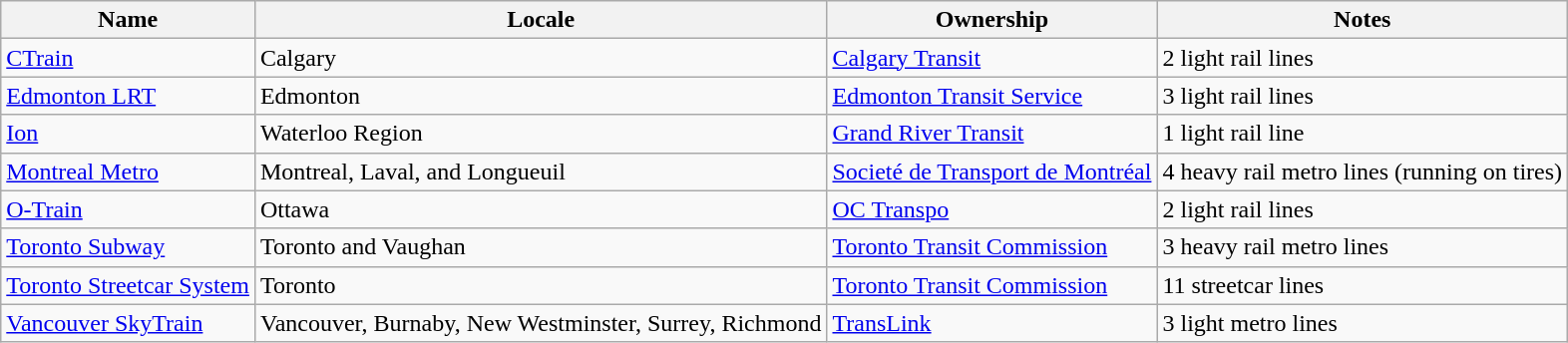<table class="wikitable sortable" border="1">
<tr>
<th>Name</th>
<th>Locale</th>
<th>Ownership</th>
<th>Notes</th>
</tr>
<tr>
<td><a href='#'>CTrain</a></td>
<td>Calgary</td>
<td><a href='#'>Calgary Transit</a></td>
<td>2 light rail lines</td>
</tr>
<tr>
<td><a href='#'>Edmonton LRT</a></td>
<td>Edmonton</td>
<td><a href='#'>Edmonton Transit Service</a></td>
<td>3 light rail lines</td>
</tr>
<tr>
<td><a href='#'>Ion</a></td>
<td>Waterloo Region</td>
<td><a href='#'>Grand River Transit</a></td>
<td>1 light rail line</td>
</tr>
<tr>
<td><a href='#'>Montreal Metro</a></td>
<td>Montreal, Laval, and Longueuil</td>
<td><a href='#'>Societé de Transport de Montréal</a></td>
<td>4 heavy rail metro lines (running on tires)</td>
</tr>
<tr>
<td><a href='#'>O-Train</a></td>
<td>Ottawa</td>
<td><a href='#'>OC Transpo</a></td>
<td>2 light rail lines</td>
</tr>
<tr>
<td><a href='#'>Toronto Subway</a></td>
<td>Toronto and Vaughan</td>
<td><a href='#'>Toronto Transit Commission</a></td>
<td>3 heavy rail metro lines</td>
</tr>
<tr>
<td><a href='#'>Toronto Streetcar System</a></td>
<td>Toronto</td>
<td><a href='#'>Toronto Transit Commission</a></td>
<td>11 streetcar lines</td>
</tr>
<tr>
<td><a href='#'>Vancouver SkyTrain</a></td>
<td>Vancouver, Burnaby, New Westminster, Surrey, Richmond</td>
<td><a href='#'>TransLink</a></td>
<td>3 light metro lines</td>
</tr>
</table>
